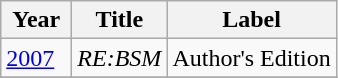<table class="wikitable">
<tr>
<th align="left" valign="top" width="40">Year</th>
<th align="left" valign="top">Title</th>
<th align="left" valign="top">Label</th>
</tr>
<tr>
<td><a href='#'>2007</a></td>
<td><em>RE:BSM</em></td>
<td>Author's Edition</td>
</tr>
<tr>
</tr>
</table>
